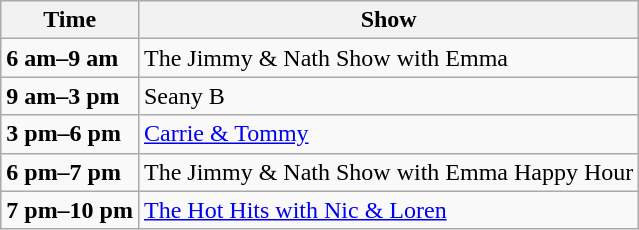<table class="wikitable">
<tr>
<th>Time</th>
<th>Show</th>
</tr>
<tr>
<td><strong>6 am–9 am</strong></td>
<td>The Jimmy & Nath Show with Emma</td>
</tr>
<tr>
<td><strong>9 am–3 pm</strong></td>
<td>Seany B</td>
</tr>
<tr>
<td><strong>3 pm–6 pm</strong></td>
<td><a href='#'>Carrie & Tommy</a></td>
</tr>
<tr>
<td><strong>6 pm–7 pm</strong></td>
<td>The Jimmy & Nath Show with Emma Happy Hour</td>
</tr>
<tr>
<td><strong>7 pm–10 pm</strong></td>
<td><a href='#'>The Hot Hits with Nic & Loren</a></td>
</tr>
</table>
